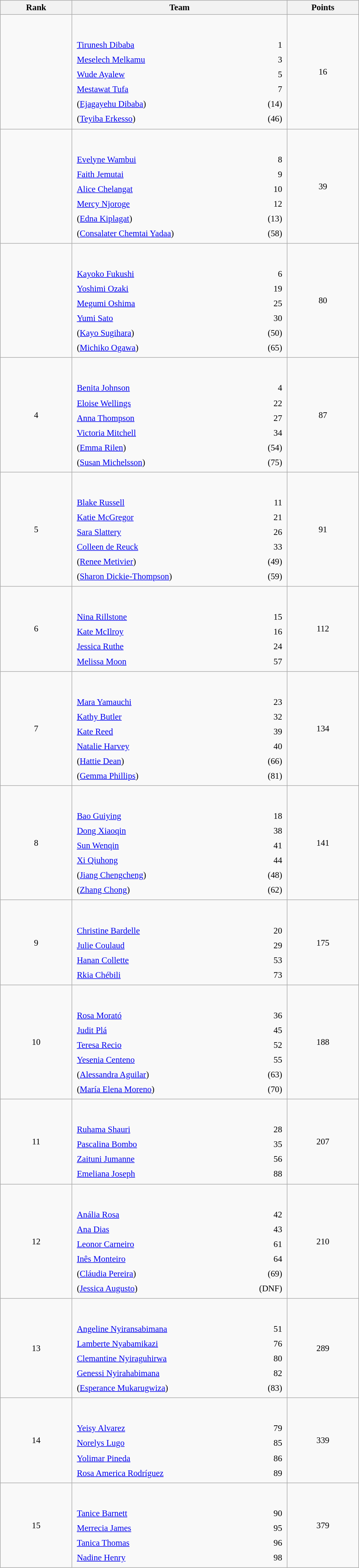<table class="wikitable sortable" style=" text-align:center; font-size:95%;" width="50%">
<tr>
<th width=10%>Rank</th>
<th width=30%>Team</th>
<th width=10%>Points</th>
</tr>
<tr>
<td align=center></td>
<td align=left> <br><br><table width=100%>
<tr>
<td align=left style="border:0"><a href='#'>Tirunesh Dibaba</a></td>
<td align=right style="border:0">1</td>
</tr>
<tr>
<td align=left style="border:0"><a href='#'>Meselech Melkamu</a></td>
<td align=right style="border:0">3</td>
</tr>
<tr>
<td align=left style="border:0"><a href='#'>Wude Ayalew</a></td>
<td align=right style="border:0">5</td>
</tr>
<tr>
<td align=left style="border:0"><a href='#'>Mestawat Tufa</a></td>
<td align=right style="border:0">7</td>
</tr>
<tr>
<td align=left style="border:0">(<a href='#'>Ejagayehu Dibaba</a>)</td>
<td align=right style="border:0">(14)</td>
</tr>
<tr>
<td align=left style="border:0">(<a href='#'>Teyiba Erkesso</a>)</td>
<td align=right style="border:0">(46)</td>
</tr>
</table>
</td>
<td>16</td>
</tr>
<tr>
<td align=center></td>
<td align=left> <br><br><table width=100%>
<tr>
<td align=left style="border:0"><a href='#'>Evelyne Wambui</a></td>
<td align=right style="border:0">8</td>
</tr>
<tr>
<td align=left style="border:0"><a href='#'>Faith Jemutai</a></td>
<td align=right style="border:0">9</td>
</tr>
<tr>
<td align=left style="border:0"><a href='#'>Alice Chelangat</a></td>
<td align=right style="border:0">10</td>
</tr>
<tr>
<td align=left style="border:0"><a href='#'>Mercy Njoroge</a></td>
<td align=right style="border:0">12</td>
</tr>
<tr>
<td align=left style="border:0">(<a href='#'>Edna Kiplagat</a>)</td>
<td align=right style="border:0">(13)</td>
</tr>
<tr>
<td align=left style="border:0">(<a href='#'>Consalater Chemtai Yadaa</a>)</td>
<td align="right" style="border:0">(58)</td>
</tr>
</table>
</td>
<td>39</td>
</tr>
<tr>
<td align=center></td>
<td align=left> <br><br><table width=100%>
<tr>
<td align=left style="border:0"><a href='#'>Kayoko Fukushi</a></td>
<td align=right style="border:0">6</td>
</tr>
<tr>
<td align=left style="border:0"><a href='#'>Yoshimi Ozaki</a></td>
<td align=right style="border:0">19</td>
</tr>
<tr>
<td align=left style="border:0"><a href='#'>Megumi Oshima</a></td>
<td align=right style="border:0">25</td>
</tr>
<tr>
<td align=left style="border:0"><a href='#'>Yumi Sato</a></td>
<td align="right" style="border:0">30</td>
</tr>
<tr>
<td align=left style="border:0">(<a href='#'>Kayo Sugihara</a>)</td>
<td align=right style="border:0">(50)</td>
</tr>
<tr>
<td align=left style="border:0">(<a href='#'>Michiko Ogawa</a>)</td>
<td align="right" style="border:0">(65)</td>
</tr>
</table>
</td>
<td>80</td>
</tr>
<tr>
<td align=center>4</td>
<td align=left> <br><br><table width=100%>
<tr>
<td align=left style="border:0"><a href='#'>Benita Johnson</a></td>
<td align=right style="border:0">4</td>
</tr>
<tr>
<td align=left style="border:0"><a href='#'>Eloise Wellings</a></td>
<td align=right style="border:0">22</td>
</tr>
<tr>
<td align=left style="border:0"><a href='#'>Anna Thompson</a></td>
<td align=right style="border:0">27</td>
</tr>
<tr>
<td align=left style="border:0"><a href='#'>Victoria Mitchell</a></td>
<td align=right style="border:0">34</td>
</tr>
<tr>
<td align=left style="border:0">(<a href='#'>Emma Rilen</a>)</td>
<td align="right" style="border:0">(54)</td>
</tr>
<tr>
<td align=left style="border:0">(<a href='#'>Susan Michelsson</a>)</td>
<td align=right style="border:0">(75)</td>
</tr>
</table>
</td>
<td>87</td>
</tr>
<tr>
<td align=center>5</td>
<td align=left> <br><br><table width=100%>
<tr>
<td align=left style="border:0"><a href='#'>Blake Russell</a></td>
<td align=right style="border:0">11</td>
</tr>
<tr>
<td align=left style="border:0"><a href='#'>Katie McGregor</a></td>
<td align=right style="border:0">21</td>
</tr>
<tr>
<td align=left style="border:0"><a href='#'>Sara Slattery</a></td>
<td align=right style="border:0">26</td>
</tr>
<tr>
<td align=left style="border:0"><a href='#'>Colleen de Reuck</a></td>
<td align=right style="border:0">33</td>
</tr>
<tr>
<td align=left style="border:0">(<a href='#'>Renee Metivier</a>)</td>
<td align=right style="border:0">(49)</td>
</tr>
<tr>
<td align=left style="border:0">(<a href='#'>Sharon Dickie-Thompson</a>)</td>
<td align="right" style="border:0">(59)</td>
</tr>
</table>
</td>
<td>91</td>
</tr>
<tr>
<td align=center>6</td>
<td align=left> <br><br><table width=100%>
<tr>
<td align=left style="border:0"><a href='#'>Nina Rillstone</a></td>
<td align=right style="border:0">15</td>
</tr>
<tr>
<td align=left style="border:0"><a href='#'>Kate McIlroy</a></td>
<td align=right style="border:0">16</td>
</tr>
<tr>
<td align=left style="border:0"><a href='#'>Jessica Ruthe</a></td>
<td align="right" style="border:0">24</td>
</tr>
<tr>
<td align=left style="border:0"><a href='#'>Melissa Moon</a></td>
<td align=right style="border:0">57</td>
</tr>
</table>
</td>
<td>112</td>
</tr>
<tr>
<td align=center>7</td>
<td align=left> <br><br><table width=100%>
<tr>
<td align=left style="border:0"><a href='#'>Mara Yamauchi</a></td>
<td align=right style="border:0">23</td>
</tr>
<tr>
<td align=left style="border:0"><a href='#'>Kathy Butler</a></td>
<td align=right style="border:0">32</td>
</tr>
<tr>
<td align=left style="border:0"><a href='#'>Kate Reed</a></td>
<td align=right style="border:0">39</td>
</tr>
<tr>
<td align=left style="border:0"><a href='#'>Natalie Harvey</a></td>
<td align=right style="border:0">40</td>
</tr>
<tr>
<td align=left style="border:0">(<a href='#'>Hattie Dean</a>)</td>
<td align=right style="border:0">(66)</td>
</tr>
<tr>
<td align=left style="border:0">(<a href='#'>Gemma Phillips</a>)</td>
<td align="right" style="border:0">(81)</td>
</tr>
</table>
</td>
<td>134</td>
</tr>
<tr>
<td align=center>8</td>
<td align=left> <br><br><table width=100%>
<tr>
<td align=left style="border:0"><a href='#'>Bao Guiying</a></td>
<td align="right" style="border:0">18</td>
</tr>
<tr>
<td align=left style="border:0"><a href='#'>Dong Xiaoqin</a></td>
<td align=right style="border:0">38</td>
</tr>
<tr>
<td align=left style="border:0"><a href='#'>Sun Wenqin</a></td>
<td align="right" style="border:0">41</td>
</tr>
<tr>
<td align=left style="border:0"><a href='#'>Xi Qiuhong</a></td>
<td align="right" style="border:0">44</td>
</tr>
<tr>
<td align=left style="border:0">(<a href='#'>Jiang Chengcheng</a>)</td>
<td align="right" style="border:0">(48)</td>
</tr>
<tr>
<td align=left style="border:0">(<a href='#'>Zhang Chong</a>)</td>
<td align="right" style="border:0">(62)</td>
</tr>
</table>
</td>
<td>141</td>
</tr>
<tr>
<td align=center>9</td>
<td align=left> <br><br><table width=100%>
<tr>
<td align=left style="border:0"><a href='#'>Christine Bardelle</a></td>
<td align=right style="border:0">20</td>
</tr>
<tr>
<td align=left style="border:0"><a href='#'>Julie Coulaud</a></td>
<td align=right style="border:0">29</td>
</tr>
<tr>
<td align=left style="border:0"><a href='#'>Hanan Collette</a></td>
<td align="right" style="border:0">53</td>
</tr>
<tr>
<td align=left style="border:0"><a href='#'>Rkia Chébili</a></td>
<td align="right" style="border:0">73</td>
</tr>
</table>
</td>
<td>175</td>
</tr>
<tr>
<td align=center>10</td>
<td align=left> <br><br><table width=100%>
<tr>
<td align=left style="border:0"><a href='#'>Rosa Morató</a></td>
<td align=right style="border:0">36</td>
</tr>
<tr>
<td align=left style="border:0"><a href='#'>Judit Plá</a></td>
<td align=right style="border:0">45</td>
</tr>
<tr>
<td align=left style="border:0"><a href='#'>Teresa Recio</a></td>
<td align=right style="border:0">52</td>
</tr>
<tr>
<td align=left style="border:0"><a href='#'>Yesenia Centeno</a></td>
<td align=right style="border:0">55</td>
</tr>
<tr>
<td align=left style="border:0">(<a href='#'>Alessandra Aguilar</a>)</td>
<td align=right style="border:0">(63)</td>
</tr>
<tr>
<td align=left style="border:0">(<a href='#'>María Elena Moreno</a>)</td>
<td align="right" style="border:0">(70)</td>
</tr>
</table>
</td>
<td>188</td>
</tr>
<tr>
<td align=center>11</td>
<td align=left> <br><br><table width=100%>
<tr>
<td align=left style="border:0"><a href='#'>Ruhama Shauri</a></td>
<td align="right" style="border:0">28</td>
</tr>
<tr>
<td align=left style="border:0"><a href='#'>Pascalina Bombo</a></td>
<td align="right" style="border:0">35</td>
</tr>
<tr>
<td align=left style="border:0"><a href='#'>Zaituni Jumanne</a></td>
<td align="right" style="border:0">56</td>
</tr>
<tr>
<td align=left style="border:0"><a href='#'>Emeliana Joseph</a></td>
<td align="right" style="border:0">88</td>
</tr>
</table>
</td>
<td>207</td>
</tr>
<tr>
<td align=center>12</td>
<td align=left> <br><br><table width=100%>
<tr>
<td align=left style="border:0"><a href='#'>Anália Rosa</a></td>
<td align=right style="border:0">42</td>
</tr>
<tr>
<td align=left style="border:0"><a href='#'>Ana Dias</a></td>
<td align=right style="border:0">43</td>
</tr>
<tr>
<td align=left style="border:0"><a href='#'>Leonor Carneiro</a></td>
<td align="right" style="border:0">61</td>
</tr>
<tr>
<td align=left style="border:0"><a href='#'>Inês Monteiro</a></td>
<td align=right style="border:0">64</td>
</tr>
<tr>
<td align=left style="border:0">(<a href='#'>Cláudia Pereira</a>)</td>
<td align="right" style="border:0">(69)</td>
</tr>
<tr>
<td align=left style="border:0">(<a href='#'>Jessica Augusto</a>)</td>
<td align=right style="border:0">(DNF)</td>
</tr>
</table>
</td>
<td>210</td>
</tr>
<tr>
<td align=center>13</td>
<td align=left> <br><br><table width=100%>
<tr>
<td align=left style="border:0"><a href='#'>Angeline Nyiransabimana</a></td>
<td align="right" style="border:0">51</td>
</tr>
<tr>
<td align=left style="border:0"><a href='#'>Lamberte Nyabamikazi</a></td>
<td align="right" style="border:0">76</td>
</tr>
<tr>
<td align=left style="border:0"><a href='#'>Clemantine Nyiraguhirwa</a></td>
<td align="right" style="border:0">80</td>
</tr>
<tr>
<td align=left style="border:0"><a href='#'>Genessi Nyirahabimana</a></td>
<td align="right" style="border:0">82</td>
</tr>
<tr>
<td align=left style="border:0">(<a href='#'>Esperance Mukarugwiza</a>)</td>
<td align="right" style="border:0">(83)</td>
</tr>
</table>
</td>
<td>289</td>
</tr>
<tr>
<td align=center>14</td>
<td align=left> <br><br><table width=100%>
<tr>
<td align=left style="border:0"><a href='#'>Yeisy Alvarez</a></td>
<td align="right" style="border:0">79</td>
</tr>
<tr>
<td align=left style="border:0"><a href='#'>Norelys Lugo</a></td>
<td align="right" style="border:0">85</td>
</tr>
<tr>
<td align=left style="border:0"><a href='#'>Yolimar Pineda</a></td>
<td align=right style="border:0">86</td>
</tr>
<tr>
<td align=left style="border:0"><a href='#'>Rosa America Rodríguez</a></td>
<td align="right" style="border:0">89</td>
</tr>
</table>
</td>
<td>339</td>
</tr>
<tr>
<td align=center>15</td>
<td align=left> <br><br><table width=100%>
<tr>
<td align=left style="border:0"><a href='#'>Tanice Barnett</a></td>
<td align="right" style="border:0">90</td>
</tr>
<tr>
<td align=left style="border:0"><a href='#'>Merrecia James</a></td>
<td align=right style="border:0">95</td>
</tr>
<tr>
<td align=left style="border:0"><a href='#'>Tanica Thomas</a></td>
<td align="right" style="border:0">96</td>
</tr>
<tr>
<td align=left style="border:0"><a href='#'>Nadine Henry</a></td>
<td align="right" style="border:0">98</td>
</tr>
</table>
</td>
<td>379</td>
</tr>
</table>
